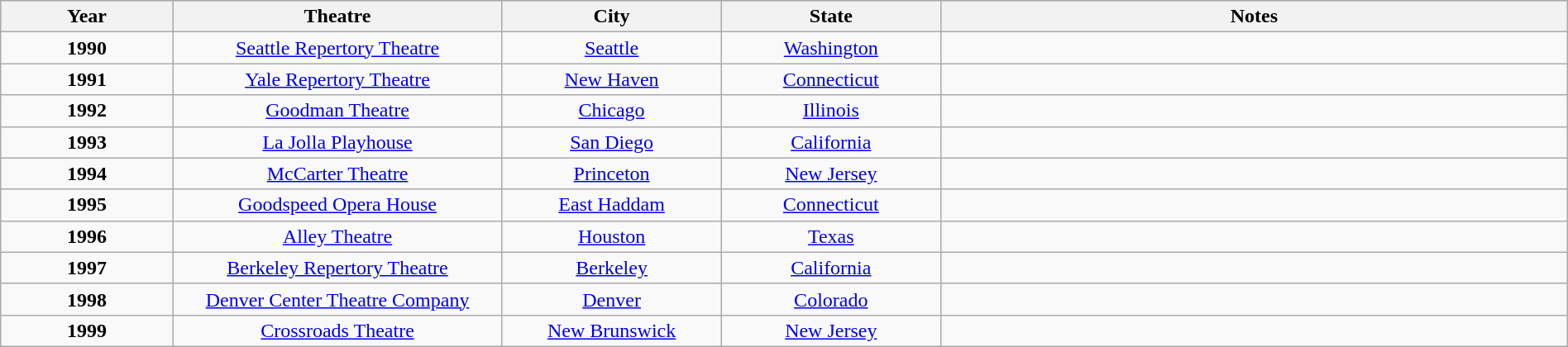<table class="wikitable" style="width:100%; text-align:center;">
<tr style="background:#bebebe;">
<th style="width:11%;">Year</th>
<th style="width:21%;">Theatre</th>
<th style="width:14%;">City</th>
<th style="width:14%;">State</th>
<th style="width:40%;">Notes</th>
</tr>
<tr>
<td align="center"><strong>1990</strong><br></td>
<td><a href='#'>Seattle Repertory Theatre</a></td>
<td><a href='#'>Seattle</a></td>
<td><a href='#'>Washington</a></td>
<td></td>
</tr>
<tr>
<td align="center"><strong>1991</strong><br></td>
<td><a href='#'>Yale Repertory Theatre</a></td>
<td><a href='#'>New Haven</a></td>
<td><a href='#'>Connecticut</a></td>
<td></td>
</tr>
<tr>
<td align="center"><strong>1992</strong><br></td>
<td><a href='#'>Goodman Theatre</a></td>
<td><a href='#'>Chicago</a></td>
<td><a href='#'>Illinois</a></td>
<td></td>
</tr>
<tr>
<td align="center"><strong>1993</strong><br></td>
<td><a href='#'>La Jolla Playhouse</a></td>
<td><a href='#'>San Diego</a></td>
<td><a href='#'>California</a></td>
<td></td>
</tr>
<tr>
<td align="center"><strong>1994</strong><br></td>
<td><a href='#'>McCarter Theatre</a></td>
<td><a href='#'>Princeton</a></td>
<td><a href='#'>New Jersey</a></td>
<td></td>
</tr>
<tr>
<td align="center"><strong>1995</strong><br></td>
<td><a href='#'>Goodspeed Opera House</a></td>
<td><a href='#'>East Haddam</a></td>
<td><a href='#'>Connecticut</a></td>
<td></td>
</tr>
<tr>
<td align="center"><strong>1996</strong><br></td>
<td><a href='#'>Alley Theatre</a></td>
<td><a href='#'>Houston</a></td>
<td><a href='#'>Texas</a></td>
<td></td>
</tr>
<tr>
<td align="center"><strong>1997</strong><br></td>
<td><a href='#'>Berkeley Repertory Theatre</a></td>
<td><a href='#'>Berkeley</a></td>
<td><a href='#'>California</a></td>
<td></td>
</tr>
<tr>
<td align="center"><strong>1998</strong><br></td>
<td><a href='#'>Denver Center Theatre Company</a></td>
<td><a href='#'>Denver</a></td>
<td><a href='#'>Colorado</a></td>
<td></td>
</tr>
<tr>
<td align="center"><strong>1999</strong><br></td>
<td><a href='#'>Crossroads Theatre</a></td>
<td><a href='#'>New Brunswick</a></td>
<td><a href='#'>New Jersey</a></td>
<td></td>
</tr>
</table>
